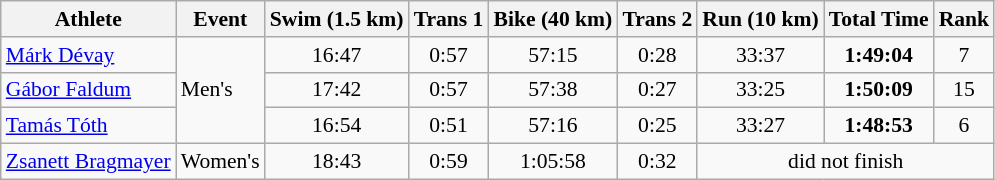<table class="wikitable" style="font-size:90%">
<tr>
<th>Athlete</th>
<th>Event</th>
<th>Swim (1.5 km)</th>
<th>Trans 1</th>
<th>Bike (40 km)</th>
<th>Trans 2</th>
<th>Run (10 km)</th>
<th>Total Time</th>
<th>Rank</th>
</tr>
<tr align=center>
<td align=left><a href='#'>Márk Dévay</a></td>
<td align=left rowspan=3>Men's</td>
<td>16:47</td>
<td>0:57</td>
<td>57:15</td>
<td>0:28</td>
<td>33:37</td>
<td><strong>1:49:04</strong></td>
<td>7</td>
</tr>
<tr align=center>
<td align=left><a href='#'>Gábor Faldum</a></td>
<td>17:42</td>
<td>0:57</td>
<td>57:38</td>
<td>0:27</td>
<td>33:25</td>
<td><strong>1:50:09</strong></td>
<td>15</td>
</tr>
<tr align=center>
<td align=left><a href='#'>Tamás Tóth</a></td>
<td>16:54</td>
<td>0:51</td>
<td>57:16</td>
<td>0:25</td>
<td>33:27</td>
<td><strong>1:48:53</strong></td>
<td>6</td>
</tr>
<tr align=center>
<td align=left><a href='#'>Zsanett Bragmayer</a></td>
<td align=left>Women's</td>
<td>18:43</td>
<td>0:59</td>
<td>1:05:58</td>
<td>0:32</td>
<td colspan=3>did not finish</td>
</tr>
</table>
